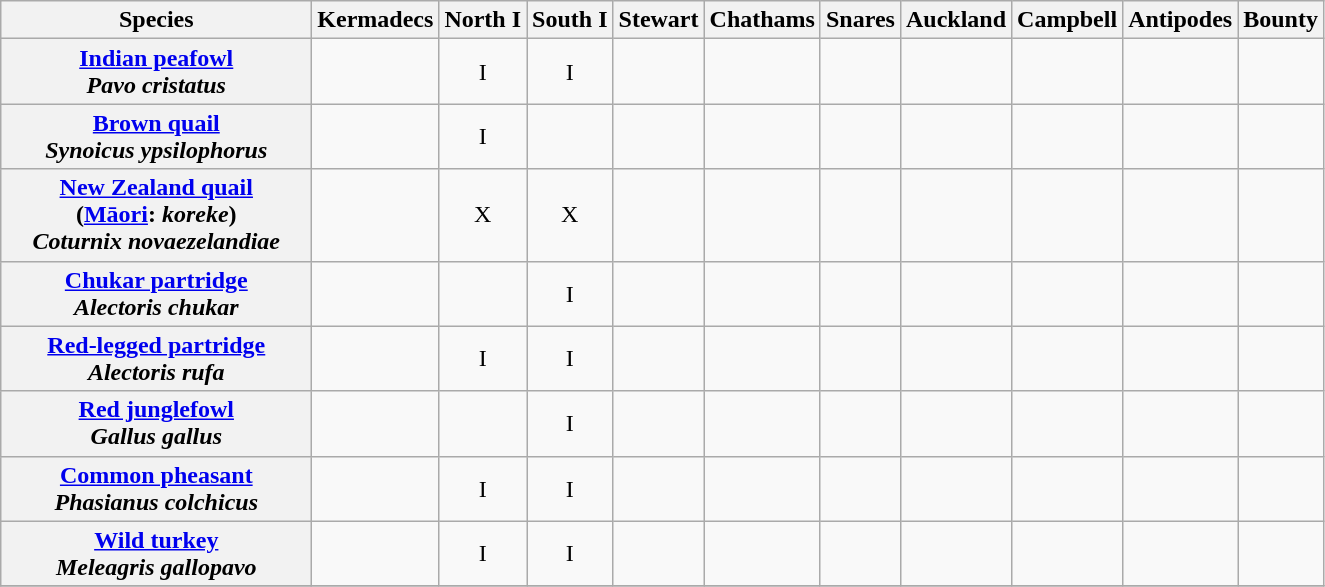<table class="wikitable" style="text-align:center">
<tr>
<th width="200">Species</th>
<th>Kermadecs</th>
<th>North I</th>
<th>South I</th>
<th>Stewart</th>
<th>Chathams</th>
<th>Snares</th>
<th>Auckland</th>
<th>Campbell</th>
<th>Antipodes</th>
<th>Bounty</th>
</tr>
<tr>
<th><a href='#'>Indian peafowl</a><br><em>Pavo cristatus</em></th>
<td></td>
<td>I</td>
<td>I</td>
<td></td>
<td></td>
<td></td>
<td></td>
<td></td>
<td></td>
<td></td>
</tr>
<tr>
<th><a href='#'>Brown quail</a><br><em>Synoicus ypsilophorus</em></th>
<td></td>
<td>I</td>
<td></td>
<td></td>
<td></td>
<td></td>
<td></td>
<td></td>
<td></td>
<td></td>
</tr>
<tr>
<th><a href='#'>New Zealand quail</a><br>(<a href='#'>Māori</a>: <em>koreke</em>)<br><em>Coturnix novaezelandiae</em></th>
<td></td>
<td>X</td>
<td>X</td>
<td></td>
<td></td>
<td></td>
<td></td>
<td></td>
<td></td>
<td></td>
</tr>
<tr>
<th><a href='#'>Chukar partridge</a><br><em>Alectoris chukar</em></th>
<td></td>
<td></td>
<td>I</td>
<td></td>
<td></td>
<td></td>
<td></td>
<td></td>
<td></td>
<td></td>
</tr>
<tr>
<th><a href='#'>Red-legged partridge</a><br><em>Alectoris rufa</em></th>
<td></td>
<td>I</td>
<td>I</td>
<td></td>
<td></td>
<td></td>
<td></td>
<td></td>
<td></td>
<td></td>
</tr>
<tr>
<th><a href='#'>Red junglefowl</a><br><em>Gallus gallus</em></th>
<td></td>
<td></td>
<td>I</td>
<td></td>
<td></td>
<td></td>
<td></td>
<td></td>
<td></td>
<td></td>
</tr>
<tr>
<th><a href='#'>Common pheasant</a><br><em>Phasianus colchicus</em></th>
<td></td>
<td>I</td>
<td>I</td>
<td></td>
<td></td>
<td></td>
<td></td>
<td></td>
<td></td>
<td></td>
</tr>
<tr>
<th><a href='#'>Wild turkey</a><br><em>Meleagris gallopavo</em></th>
<td></td>
<td>I</td>
<td>I</td>
<td></td>
<td></td>
<td></td>
<td></td>
<td></td>
<td></td>
<td></td>
</tr>
<tr>
</tr>
</table>
